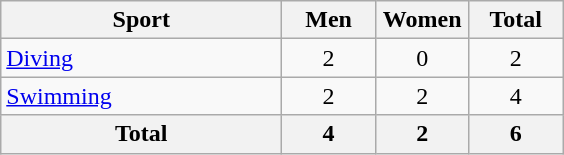<table class="wikitable sortable" style="text-align:center;">
<tr>
<th width=180>Sport</th>
<th width=55>Men</th>
<th width=55>Women</th>
<th width=55>Total</th>
</tr>
<tr>
<td align=left><a href='#'>Diving</a></td>
<td>2</td>
<td>0</td>
<td>2</td>
</tr>
<tr>
<td align=left><a href='#'>Swimming</a></td>
<td>2</td>
<td>2</td>
<td>4</td>
</tr>
<tr>
<th>Total</th>
<th>4</th>
<th>2</th>
<th>6</th>
</tr>
</table>
